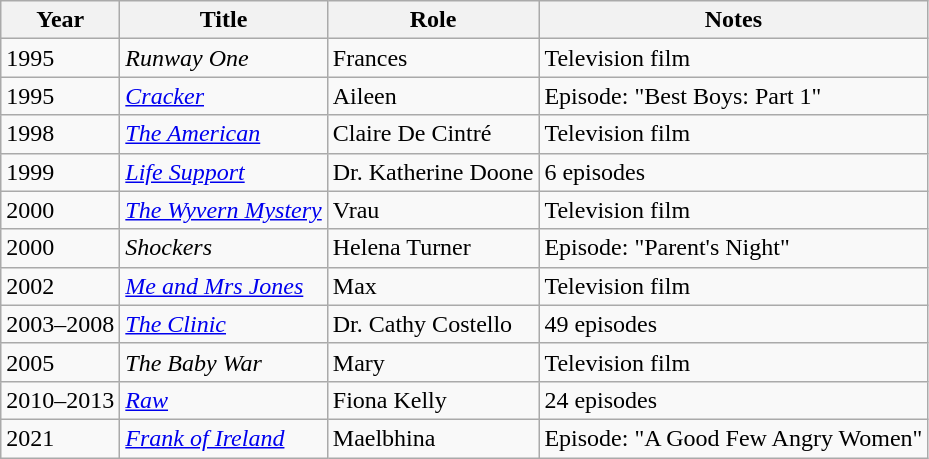<table class="wikitable sortable">
<tr>
<th>Year</th>
<th>Title</th>
<th>Role</th>
<th>Notes</th>
</tr>
<tr>
<td>1995</td>
<td><em>Runway One</em></td>
<td>Frances</td>
<td>Television film</td>
</tr>
<tr>
<td>1995</td>
<td><a href='#'><em>Cracker</em></a></td>
<td>Aileen</td>
<td>Episode: "Best Boys: Part 1"</td>
</tr>
<tr>
<td>1998</td>
<td><a href='#'><em>The American</em></a></td>
<td>Claire De Cintré</td>
<td>Television film</td>
</tr>
<tr>
<td>1999</td>
<td><a href='#'><em>Life Support</em></a></td>
<td>Dr. Katherine Doone</td>
<td>6 episodes</td>
</tr>
<tr>
<td>2000</td>
<td><em><a href='#'>The Wyvern Mystery</a></em></td>
<td>Vrau</td>
<td>Television film</td>
</tr>
<tr>
<td>2000</td>
<td><em>Shockers</em></td>
<td>Helena Turner</td>
<td>Episode: "Parent's Night"</td>
</tr>
<tr>
<td>2002</td>
<td><a href='#'><em>Me and Mrs Jones</em></a></td>
<td>Max</td>
<td>Television film</td>
</tr>
<tr>
<td>2003–2008</td>
<td><a href='#'><em>The Clinic</em></a></td>
<td>Dr. Cathy Costello</td>
<td>49 episodes</td>
</tr>
<tr>
<td>2005</td>
<td><em>The Baby War</em></td>
<td>Mary</td>
<td>Television film</td>
</tr>
<tr>
<td>2010–2013</td>
<td><a href='#'><em>Raw</em></a></td>
<td>Fiona Kelly</td>
<td>24 episodes</td>
</tr>
<tr>
<td>2021</td>
<td><em><a href='#'>Frank of Ireland</a></em></td>
<td>Maelbhina</td>
<td>Episode: "A Good Few Angry Women"</td>
</tr>
</table>
